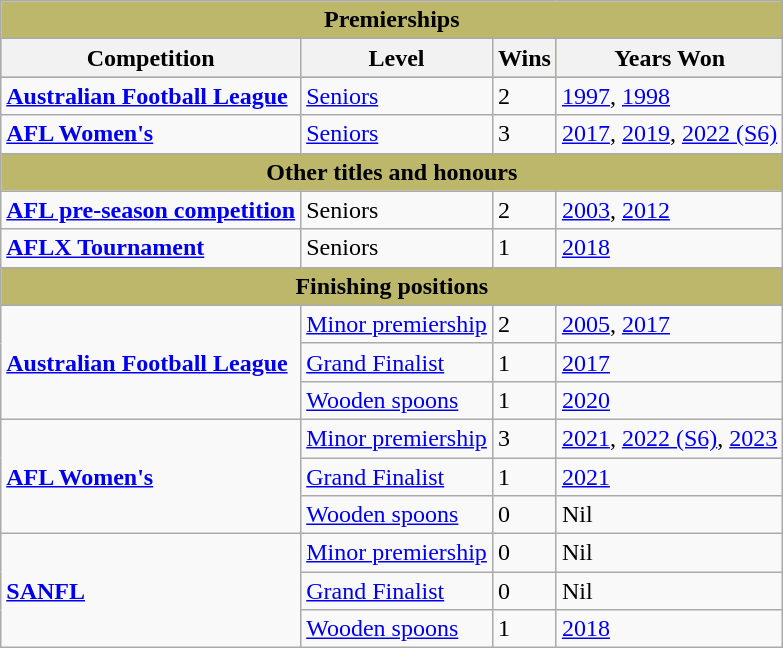<table class="wikitable">
<tr>
<td colspan="4" style="background:#bdb76b;" align="center"><strong>Premierships</strong></td>
</tr>
<tr style="background:#bdb76b;">
<th>Competition</th>
<th>Level</th>
<th>Wins</th>
<th>Years Won</th>
</tr>
<tr>
<td><strong><a href='#'>Australian Football League</a></strong></td>
<td><a href='#'>Seniors</a></td>
<td>2</td>
<td><a href='#'>1997</a>, <a href='#'>1998</a></td>
</tr>
<tr>
<td><strong><a href='#'>AFL Women's</a></strong></td>
<td><a href='#'>Seniors</a></td>
<td>3</td>
<td><a href='#'>2017</a>, <a href='#'>2019</a>, <a href='#'>2022 (S6)</a></td>
</tr>
<tr>
<td colspan="4" style="background:#bdb76b;" align="center"><strong>Other titles and honours</strong></td>
</tr>
<tr>
<td><strong><a href='#'>AFL pre-season competition</a></strong></td>
<td>Seniors</td>
<td>2</td>
<td><a href='#'>2003</a>, <a href='#'>2012</a></td>
</tr>
<tr>
<td><strong><a href='#'>AFLX Tournament</a></strong></td>
<td>Seniors</td>
<td>1</td>
<td><a href='#'>2018</a></td>
</tr>
<tr>
<td colspan="4" style="background:#bdb76b;" align="center"><strong>Finishing positions</strong></td>
</tr>
<tr>
<td rowspan=3 scope="row" style="text-align: left"><strong><a href='#'>Australian Football League</a></strong></td>
<td><a href='#'>Minor premiership</a></td>
<td>2</td>
<td><a href='#'>2005</a>, <a href='#'>2017</a></td>
</tr>
<tr>
<td><a href='#'>Grand Finalist</a></td>
<td>1</td>
<td><a href='#'>2017</a></td>
</tr>
<tr>
<td><a href='#'>Wooden spoons</a></td>
<td>1</td>
<td><a href='#'>2020</a></td>
</tr>
<tr>
<td rowspan=3 scope="row" style="text-align: left"><strong><a href='#'>AFL Women's</a></strong></td>
<td><a href='#'>Minor premiership</a></td>
<td>3</td>
<td><a href='#'>2021</a>, <a href='#'>2022 (S6)</a>, <a href='#'>2023</a></td>
</tr>
<tr>
<td><a href='#'>Grand Finalist</a></td>
<td>1</td>
<td><a href='#'>2021</a></td>
</tr>
<tr>
<td><a href='#'>Wooden spoons</a></td>
<td>0</td>
<td>Nil</td>
</tr>
<tr>
<td rowspan="3"><strong><a href='#'>SANFL</a></strong></td>
<td><a href='#'>Minor premiership</a></td>
<td>0</td>
<td>Nil</td>
</tr>
<tr>
<td><a href='#'>Grand Finalist</a></td>
<td>0</td>
<td>Nil</td>
</tr>
<tr>
<td><a href='#'>Wooden spoons</a></td>
<td>1</td>
<td><a href='#'>2018</a></td>
</tr>
</table>
